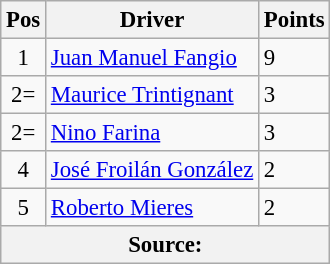<table class="wikitable" style="font-size: 95%;">
<tr>
<th>Pos</th>
<th>Driver</th>
<th>Points</th>
</tr>
<tr>
<td align="center">1</td>
<td> <a href='#'>Juan Manuel Fangio</a></td>
<td align="left">9</td>
</tr>
<tr>
<td align="center">2=</td>
<td> <a href='#'>Maurice Trintignant</a></td>
<td align="left">3 </td>
</tr>
<tr>
<td align="center">2=</td>
<td> <a href='#'>Nino Farina</a></td>
<td align="left">3 </td>
</tr>
<tr>
<td align="center">4</td>
<td> <a href='#'>José Froilán González</a></td>
<td align="left">2</td>
</tr>
<tr>
<td align="center">5</td>
<td> <a href='#'>Roberto Mieres</a></td>
<td align="left">2</td>
</tr>
<tr>
<th colspan=3>Source:</th>
</tr>
</table>
